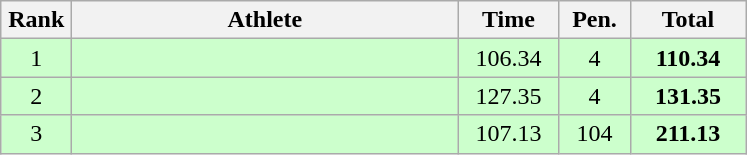<table class=wikitable style="text-align:center">
<tr>
<th width=40>Rank</th>
<th width=250>Athlete</th>
<th width=60>Time</th>
<th width=40>Pen.</th>
<th width=70>Total</th>
</tr>
<tr bgcolor="ccffcc">
<td>1</td>
<td align=left></td>
<td>106.34</td>
<td>4</td>
<td><strong>110.34</strong></td>
</tr>
<tr bgcolor="ccffcc">
<td>2</td>
<td align=left></td>
<td>127.35</td>
<td>4</td>
<td><strong>131.35 </strong></td>
</tr>
<tr bgcolor="ccffcc">
<td>3</td>
<td align=left></td>
<td>107.13</td>
<td>104</td>
<td><strong>211.13</strong></td>
</tr>
</table>
